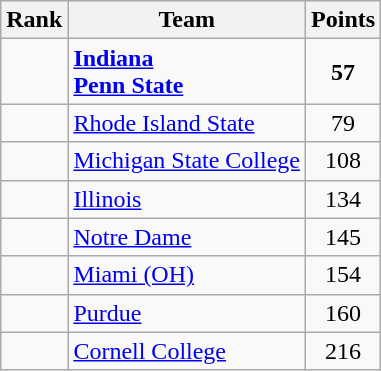<table class="wikitable sortable" style="text-align:center">
<tr>
<th>Rank</th>
<th>Team</th>
<th>Points</th>
</tr>
<tr>
<td></td>
<td align=left><strong><a href='#'>Indiana</a><br><a href='#'>Penn State</a></strong></td>
<td><strong>57</strong></td>
</tr>
<tr>
<td></td>
<td align=left><a href='#'>Rhode Island State</a></td>
<td>79</td>
</tr>
<tr>
<td></td>
<td align=left><a href='#'>Michigan State College</a></td>
<td>108</td>
</tr>
<tr>
<td></td>
<td align=left><a href='#'>Illinois</a></td>
<td>134</td>
</tr>
<tr>
<td></td>
<td align=left><a href='#'>Notre Dame</a></td>
<td>145</td>
</tr>
<tr>
<td></td>
<td align=left><a href='#'>Miami (OH)</a></td>
<td>154</td>
</tr>
<tr>
<td></td>
<td align=left><a href='#'>Purdue</a></td>
<td>160</td>
</tr>
<tr>
<td></td>
<td align=left><a href='#'>Cornell College</a></td>
<td>216</td>
</tr>
</table>
